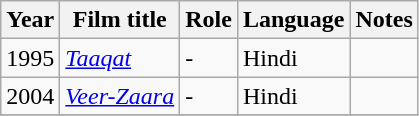<table class="wikitable">
<tr>
<th>Year</th>
<th>Film title</th>
<th>Role</th>
<th>Language</th>
<th>Notes</th>
</tr>
<tr>
<td>1995</td>
<td><a href='#'><em>Taaqat</em></a></td>
<td>-</td>
<td>Hindi</td>
<td></td>
</tr>
<tr>
<td>2004</td>
<td><em><a href='#'>Veer-Zaara</a></em></td>
<td>-</td>
<td>Hindi</td>
<td></td>
</tr>
<tr>
</tr>
</table>
